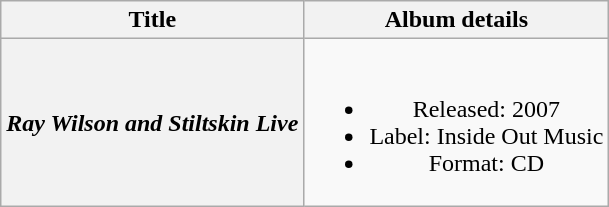<table class="wikitable plainrowheaders" style="text-align:center;">
<tr>
<th>Title</th>
<th>Album details</th>
</tr>
<tr>
<th scope="row"><em>Ray Wilson and Stiltskin Live</em></th>
<td><br><ul><li>Released: 2007</li><li>Label: Inside Out Music</li><li>Format: CD</li></ul></td>
</tr>
</table>
